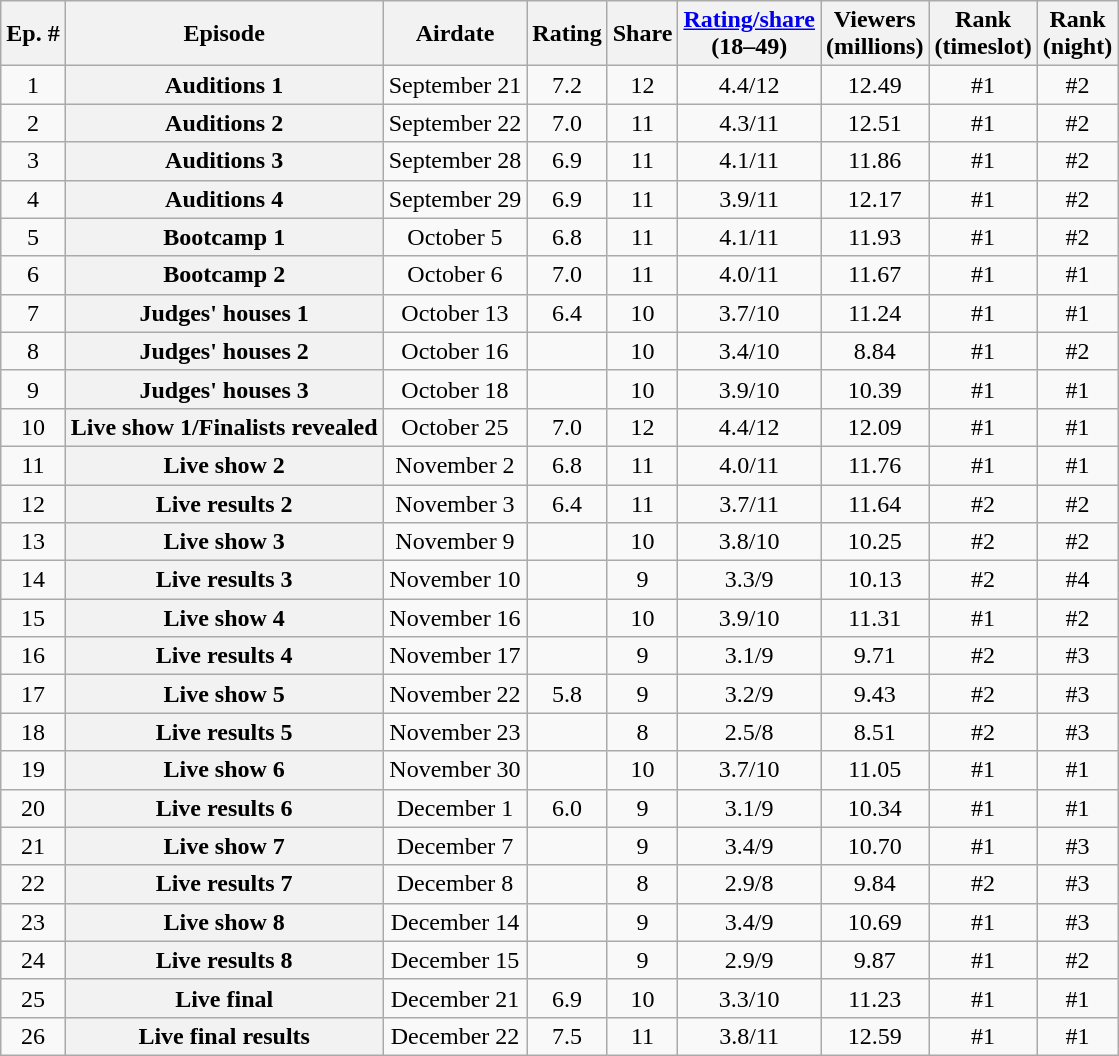<table class="wikitable" style="text-align:center">
<tr>
<th>Ep. #</th>
<th>Episode</th>
<th>Airdate</th>
<th>Rating</th>
<th>Share</th>
<th><a href='#'>Rating/share</a><br>(18–49)</th>
<th>Viewers<br>(millions)</th>
<th>Rank<br>(timeslot)</th>
<th>Rank<br>(night)</th>
</tr>
<tr>
<td>1</td>
<th>Auditions 1</th>
<td>September 21</td>
<td>7.2</td>
<td>12</td>
<td>4.4/12</td>
<td>12.49</td>
<td>#1</td>
<td>#2</td>
</tr>
<tr>
<td>2</td>
<th>Auditions 2</th>
<td>September 22</td>
<td>7.0</td>
<td>11</td>
<td>4.3/11</td>
<td>12.51</td>
<td>#1</td>
<td>#2</td>
</tr>
<tr>
<td>3</td>
<th>Auditions 3</th>
<td>September 28</td>
<td>6.9</td>
<td>11</td>
<td>4.1/11</td>
<td>11.86</td>
<td>#1</td>
<td>#2</td>
</tr>
<tr>
<td>4</td>
<th>Auditions 4</th>
<td>September 29</td>
<td>6.9</td>
<td>11</td>
<td>3.9/11</td>
<td>12.17</td>
<td>#1</td>
<td>#2</td>
</tr>
<tr>
<td>5</td>
<th>Bootcamp 1</th>
<td>October 5</td>
<td>6.8</td>
<td>11</td>
<td>4.1/11</td>
<td>11.93</td>
<td>#1</td>
<td>#2</td>
</tr>
<tr>
<td>6</td>
<th>Bootcamp 2</th>
<td>October 6</td>
<td>7.0</td>
<td>11</td>
<td>4.0/11</td>
<td>11.67</td>
<td>#1</td>
<td>#1</td>
</tr>
<tr>
<td>7</td>
<th>Judges' houses 1</th>
<td>October 13</td>
<td>6.4</td>
<td>10</td>
<td>3.7/10</td>
<td>11.24</td>
<td>#1</td>
<td>#1</td>
</tr>
<tr>
<td>8</td>
<th>Judges' houses 2</th>
<td>October 16</td>
<td></td>
<td>10</td>
<td>3.4/10</td>
<td>8.84</td>
<td>#1</td>
<td>#2</td>
</tr>
<tr>
<td>9</td>
<th>Judges' houses 3</th>
<td>October 18</td>
<td></td>
<td>10</td>
<td>3.9/10</td>
<td>10.39</td>
<td>#1</td>
<td>#1</td>
</tr>
<tr>
<td>10</td>
<th>Live show 1/Finalists revealed</th>
<td>October 25</td>
<td>7.0</td>
<td>12</td>
<td>4.4/12</td>
<td>12.09</td>
<td>#1</td>
<td>#1</td>
</tr>
<tr>
<td>11</td>
<th>Live show 2</th>
<td>November 2</td>
<td>6.8</td>
<td>11</td>
<td>4.0/11</td>
<td>11.76</td>
<td>#1</td>
<td>#1</td>
</tr>
<tr>
<td>12</td>
<th>Live results 2</th>
<td>November 3</td>
<td>6.4</td>
<td>11</td>
<td>3.7/11</td>
<td>11.64</td>
<td>#2</td>
<td>#2</td>
</tr>
<tr>
<td>13</td>
<th>Live show 3</th>
<td>November 9</td>
<td></td>
<td>10</td>
<td>3.8/10</td>
<td>10.25</td>
<td>#2</td>
<td>#2</td>
</tr>
<tr>
<td>14</td>
<th>Live results 3</th>
<td>November 10</td>
<td></td>
<td>9</td>
<td>3.3/9</td>
<td>10.13</td>
<td>#2</td>
<td>#4</td>
</tr>
<tr>
<td>15</td>
<th>Live show 4</th>
<td>November 16</td>
<td></td>
<td>10</td>
<td>3.9/10</td>
<td>11.31</td>
<td>#1</td>
<td>#2</td>
</tr>
<tr>
<td>16</td>
<th>Live results 4</th>
<td>November 17</td>
<td></td>
<td>9</td>
<td>3.1/9</td>
<td>9.71</td>
<td>#2</td>
<td>#3</td>
</tr>
<tr>
<td>17</td>
<th>Live show 5</th>
<td>November 22</td>
<td>5.8</td>
<td>9</td>
<td>3.2/9</td>
<td>9.43</td>
<td>#2</td>
<td>#3</td>
</tr>
<tr>
<td>18</td>
<th>Live results 5</th>
<td>November 23</td>
<td></td>
<td>8</td>
<td>2.5/8</td>
<td>8.51</td>
<td>#2</td>
<td>#3</td>
</tr>
<tr>
<td>19</td>
<th>Live show 6</th>
<td>November 30</td>
<td></td>
<td>10</td>
<td>3.7/10</td>
<td>11.05</td>
<td>#1</td>
<td>#1</td>
</tr>
<tr>
<td>20</td>
<th>Live results 6</th>
<td>December 1</td>
<td>6.0</td>
<td>9</td>
<td>3.1/9</td>
<td>10.34</td>
<td>#1</td>
<td>#1</td>
</tr>
<tr>
<td>21</td>
<th>Live show 7</th>
<td>December 7</td>
<td></td>
<td>9</td>
<td>3.4/9</td>
<td>10.70</td>
<td>#1</td>
<td>#3</td>
</tr>
<tr>
<td>22</td>
<th>Live results 7</th>
<td>December 8</td>
<td></td>
<td>8</td>
<td>2.9/8</td>
<td>9.84</td>
<td>#2</td>
<td>#3</td>
</tr>
<tr>
<td>23</td>
<th>Live show 8</th>
<td>December 14</td>
<td></td>
<td>9</td>
<td>3.4/9</td>
<td>10.69</td>
<td>#1</td>
<td>#3</td>
</tr>
<tr>
<td>24</td>
<th>Live results 8</th>
<td>December 15</td>
<td></td>
<td>9</td>
<td>2.9/9</td>
<td>9.87</td>
<td>#1</td>
<td>#2</td>
</tr>
<tr>
<td>25</td>
<th>Live final</th>
<td>December 21</td>
<td>6.9</td>
<td>10</td>
<td>3.3/10</td>
<td>11.23</td>
<td>#1</td>
<td>#1</td>
</tr>
<tr>
<td>26</td>
<th>Live final results</th>
<td>December 22</td>
<td>7.5</td>
<td>11</td>
<td>3.8/11</td>
<td>12.59</td>
<td>#1</td>
<td>#1</td>
</tr>
</table>
